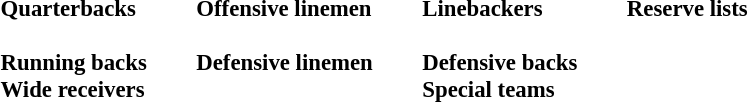<table class="toccolours" style="text-align: left;">
<tr>
<td style="font-size: 95%;vertical-align:top;"><strong>Quarterbacks</strong><br>
<br><strong>Running backs</strong>



<br><strong>Wide receivers</strong>






</td>
<td style="width: 25px;"></td>
<td style="font-size: 95%;vertical-align:top;"><strong>Offensive linemen</strong><br>





<br><strong>Defensive linemen</strong>





</td>
<td style="width: 25px;"></td>
<td style="font-size: 95%;vertical-align:top;"><strong>Linebackers</strong><br>


<br><strong>Defensive backs</strong>






<br><strong>Special teams</strong>
</td>
<td style="width: 25px;"></td>
<td style="font-size: 95%;vertical-align:top;"><strong>Reserve lists</strong><br><br></td>
</tr>
<tr>
</tr>
</table>
